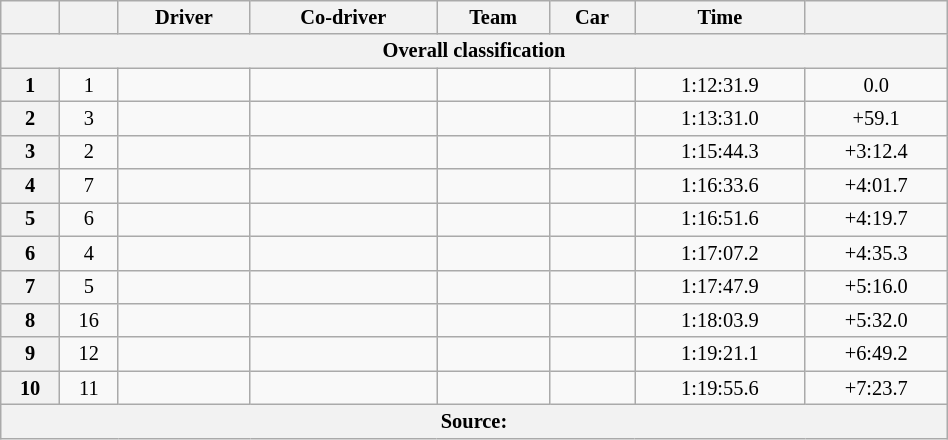<table class="wikitable" width=50% style="font-size: 85%;">
<tr>
<th></th>
<th></th>
<th>Driver</th>
<th>Co-driver</th>
<th>Team</th>
<th>Car</th>
<th>Time</th>
<th></th>
</tr>
<tr>
<th colspan=10>Overall classification</th>
</tr>
<tr>
<th>1</th>
<td align="center">1</td>
<td></td>
<td></td>
<td></td>
<td></td>
<td align="center">1:12:31.9</td>
<td align="center">0.0</td>
</tr>
<tr>
<th>2</th>
<td align="center">3</td>
<td></td>
<td></td>
<td></td>
<td></td>
<td align="center">1:13:31.0</td>
<td align="center">+59.1</td>
</tr>
<tr>
<th>3</th>
<td align="center">2</td>
<td></td>
<td></td>
<td></td>
<td></td>
<td align="center">1:15:44.3</td>
<td align="center">+3:12.4</td>
</tr>
<tr>
<th>4</th>
<td align="center">7</td>
<td></td>
<td></td>
<td></td>
<td></td>
<td align="center">1:16:33.6</td>
<td align="center">+4:01.7</td>
</tr>
<tr>
<th>5</th>
<td align="center">6</td>
<td></td>
<td></td>
<td></td>
<td></td>
<td align="center">1:16:51.6</td>
<td align="center">+4:19.7</td>
</tr>
<tr>
<th>6</th>
<td align="center">4</td>
<td></td>
<td></td>
<td></td>
<td></td>
<td align="center">1:17:07.2</td>
<td align="center">+4:35.3</td>
</tr>
<tr>
<th>7</th>
<td align="center">5</td>
<td></td>
<td></td>
<td></td>
<td></td>
<td align="center">1:17:47.9</td>
<td align="center">+5:16.0</td>
</tr>
<tr>
<th>8</th>
<td align="center">16</td>
<td></td>
<td></td>
<td></td>
<td></td>
<td align="center">1:18:03.9</td>
<td align="center">+5:32.0</td>
</tr>
<tr>
<th>9</th>
<td align="center">12</td>
<td></td>
<td></td>
<td></td>
<td></td>
<td align="center">1:19:21.1</td>
<td align="center">+6:49.2</td>
</tr>
<tr>
<th>10</th>
<td align="center">11</td>
<td></td>
<td></td>
<td></td>
<td></td>
<td align="center">1:19:55.6</td>
<td align="center">+7:23.7</td>
</tr>
<tr>
<th colspan="10">Source:</th>
</tr>
</table>
